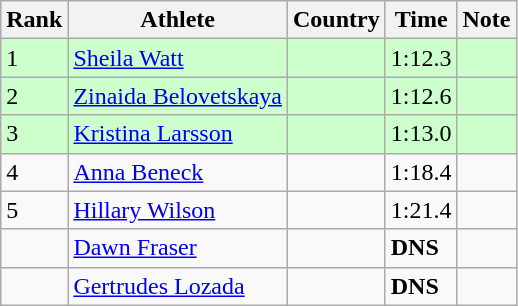<table class="wikitable sortable">
<tr>
<th>Rank</th>
<th>Athlete</th>
<th>Country</th>
<th>Time</th>
<th>Note</th>
</tr>
<tr bgcolor=#CCFFCC>
<td>1</td>
<td><a href='#'>Sheila Watt</a></td>
<td></td>
<td>1:12.3</td>
<td></td>
</tr>
<tr bgcolor=#CCFFCC>
<td>2</td>
<td><a href='#'>Zinaida Belovetskaya</a></td>
<td></td>
<td>1:12.6</td>
<td></td>
</tr>
<tr bgcolor=#CCFFCC>
<td>3</td>
<td><a href='#'>Kristina Larsson</a></td>
<td></td>
<td>1:13.0</td>
<td></td>
</tr>
<tr>
<td>4</td>
<td><a href='#'>Anna Beneck</a></td>
<td></td>
<td>1:18.4</td>
<td></td>
</tr>
<tr>
<td>5</td>
<td><a href='#'>Hillary Wilson</a></td>
<td></td>
<td>1:21.4</td>
<td></td>
</tr>
<tr>
<td></td>
<td><a href='#'>Dawn Fraser</a></td>
<td></td>
<td><strong>DNS</strong></td>
<td></td>
</tr>
<tr>
<td></td>
<td><a href='#'>Gertrudes Lozada</a></td>
<td></td>
<td><strong>DNS</strong></td>
<td></td>
</tr>
</table>
